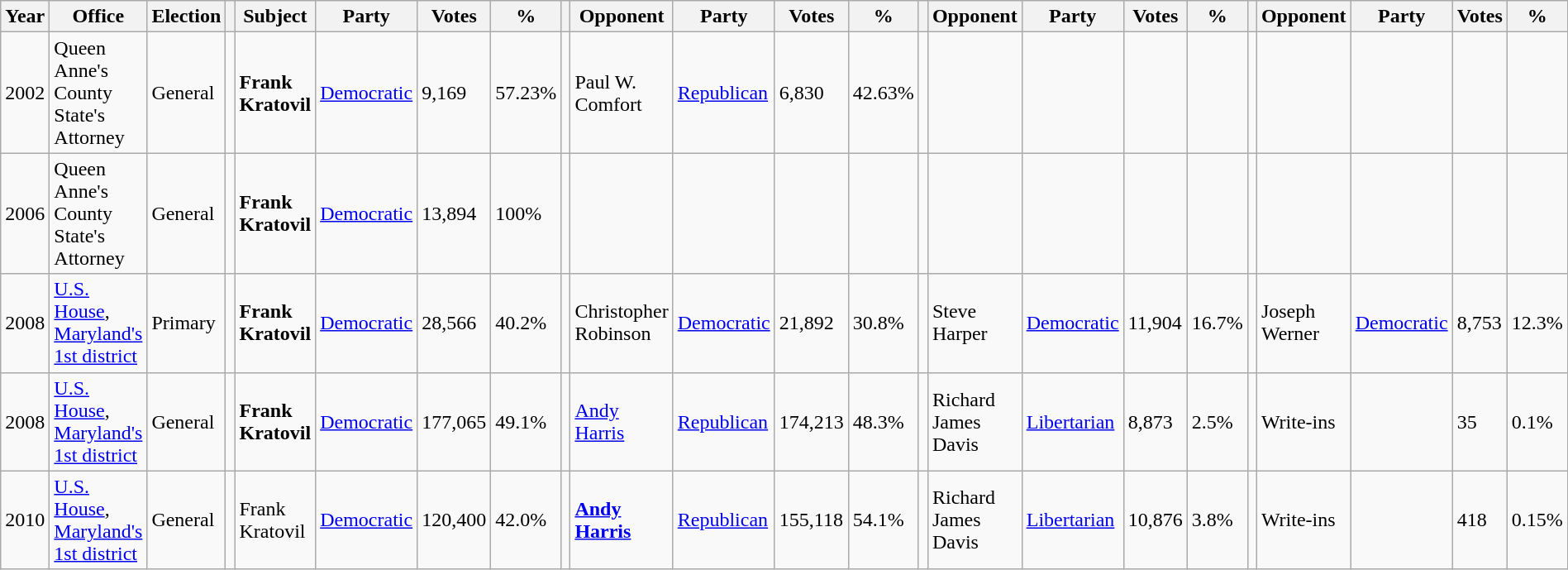<table class="wikitable">
<tr>
<th>Year</th>
<th>Office</th>
<th>Election</th>
<th></th>
<th>Subject</th>
<th>Party</th>
<th>Votes</th>
<th>%</th>
<th></th>
<th>Opponent</th>
<th>Party</th>
<th>Votes</th>
<th>%</th>
<th></th>
<th>Opponent</th>
<th>Party</th>
<th>Votes</th>
<th>%</th>
<th></th>
<th>Opponent</th>
<th>Party</th>
<th>Votes</th>
<th>%</th>
</tr>
<tr>
<td>2002</td>
<td>Queen Anne's County State's Attorney</td>
<td>General</td>
<td></td>
<td><strong>Frank Kratovil</strong></td>
<td><a href='#'>Democratic</a></td>
<td>9,169</td>
<td>57.23%</td>
<td></td>
<td>Paul W. Comfort</td>
<td><a href='#'>Republican</a></td>
<td>6,830</td>
<td>42.63%</td>
<td></td>
<td></td>
<td></td>
<td></td>
<td></td>
<td></td>
<td></td>
<td></td>
<td></td>
<td></td>
</tr>
<tr>
<td>2006</td>
<td>Queen Anne's County State's Attorney</td>
<td>General</td>
<td></td>
<td><strong>Frank Kratovil</strong></td>
<td><a href='#'>Democratic</a></td>
<td>13,894</td>
<td>100%</td>
<td></td>
<td></td>
<td></td>
<td></td>
<td></td>
<td></td>
<td></td>
<td></td>
<td></td>
<td></td>
<td></td>
<td></td>
<td></td>
<td></td>
<td></td>
</tr>
<tr>
<td>2008</td>
<td><a href='#'>U.S. House</a>, <a href='#'>Maryland's 1st district</a></td>
<td>Primary</td>
<td></td>
<td><strong>Frank Kratovil</strong></td>
<td><a href='#'>Democratic</a></td>
<td>28,566</td>
<td>40.2%</td>
<td></td>
<td>Christopher Robinson</td>
<td><a href='#'>Democratic</a></td>
<td>21,892</td>
<td>30.8%</td>
<td></td>
<td>Steve Harper</td>
<td><a href='#'>Democratic</a></td>
<td>11,904</td>
<td>16.7%</td>
<td></td>
<td>Joseph Werner</td>
<td><a href='#'>Democratic</a></td>
<td>8,753</td>
<td>12.3%</td>
</tr>
<tr>
<td>2008</td>
<td><a href='#'>U.S. House</a>, <a href='#'>Maryland's 1st district</a></td>
<td>General</td>
<td></td>
<td><strong>Frank Kratovil</strong></td>
<td><a href='#'>Democratic</a></td>
<td>177,065</td>
<td>49.1%</td>
<td></td>
<td><a href='#'>Andy Harris</a></td>
<td><a href='#'>Republican</a></td>
<td>174,213</td>
<td>48.3%</td>
<td></td>
<td>Richard James Davis</td>
<td><a href='#'>Libertarian</a></td>
<td>8,873</td>
<td>2.5%</td>
<td></td>
<td>Write-ins</td>
<td></td>
<td>35</td>
<td>0.1%</td>
</tr>
<tr>
<td>2010</td>
<td><a href='#'>U.S. House</a>, <a href='#'>Maryland's 1st district</a></td>
<td>General</td>
<td></td>
<td>Frank Kratovil</td>
<td><a href='#'>Democratic</a></td>
<td>120,400</td>
<td>42.0%</td>
<td></td>
<td><strong><a href='#'>Andy Harris</a></strong></td>
<td><a href='#'>Republican</a></td>
<td>155,118</td>
<td>54.1%</td>
<td></td>
<td>Richard James Davis</td>
<td><a href='#'>Libertarian</a></td>
<td>10,876</td>
<td>3.8%</td>
<td></td>
<td>Write-ins</td>
<td></td>
<td>418</td>
<td>0.15%</td>
</tr>
</table>
